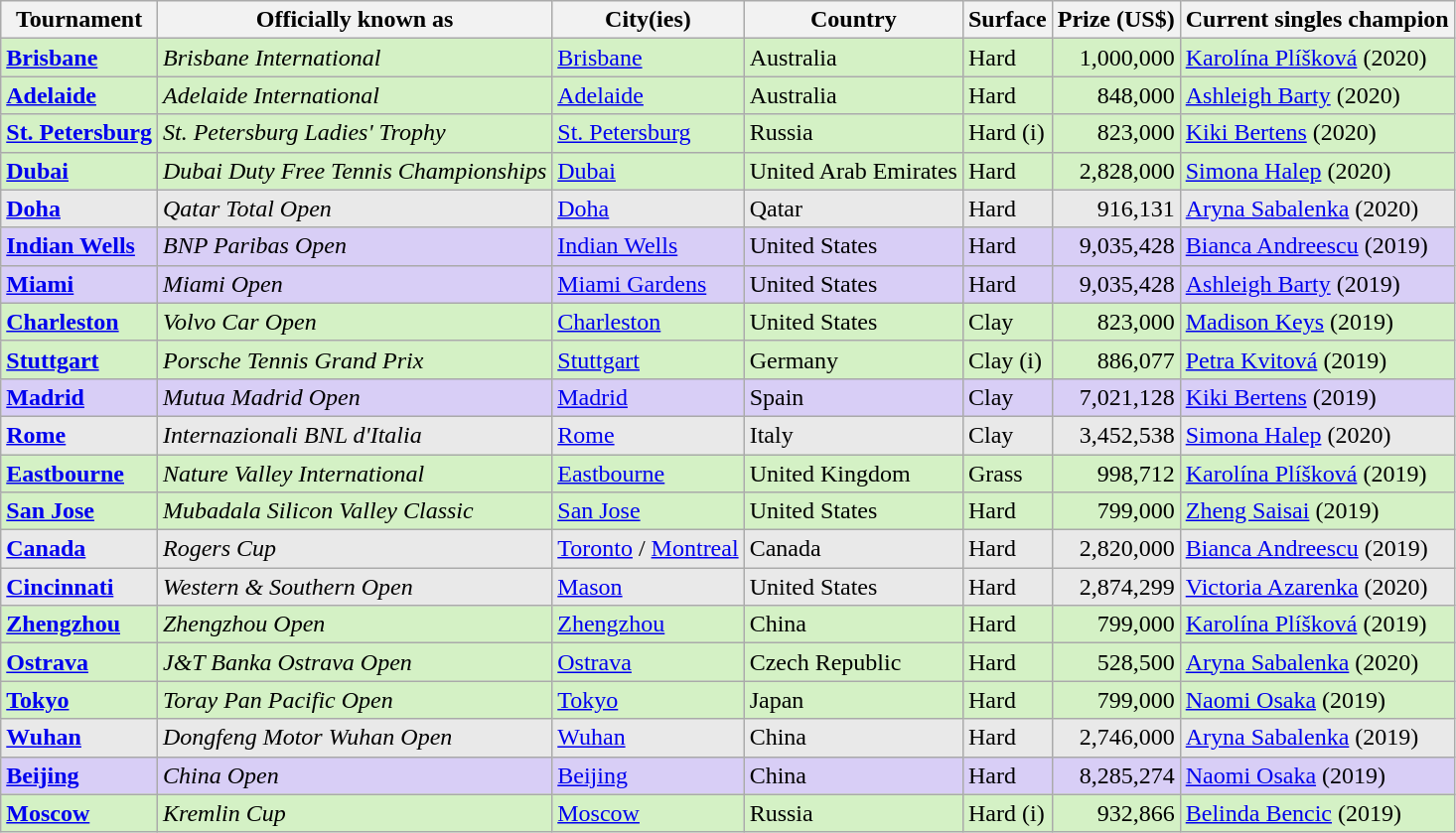<table class="wikitable mw-datatable">
<tr>
<th>Tournament</th>
<th>Officially known as</th>
<th>City(ies)</th>
<th>Country</th>
<th>Surface</th>
<th>Prize (US$)</th>
<th>Current singles champion</th>
</tr>
<tr bgcolor="#D4F1C5">
<td><strong><a href='#'>Brisbane</a></strong></td>
<td><em>Brisbane International</em></td>
<td><a href='#'>Brisbane</a></td>
<td> Australia</td>
<td>Hard</td>
<td align="right">1,000,000</td>
<td> <a href='#'>Karolína Plíšková</a> (2020)</td>
</tr>
<tr bgcolor="#D4F1C5">
<td><strong><a href='#'>Adelaide</a></strong></td>
<td><em>Adelaide International</em></td>
<td><a href='#'>Adelaide</a></td>
<td> Australia</td>
<td>Hard</td>
<td align="right">848,000</td>
<td> <a href='#'>Ashleigh Barty</a> (2020)</td>
</tr>
<tr bgcolor="#D4F1C5">
<td><strong><a href='#'>St. Petersburg</a></strong></td>
<td><em>St. Petersburg Ladies' Trophy</em></td>
<td><a href='#'>St. Petersburg</a></td>
<td> Russia</td>
<td>Hard (i)</td>
<td align="right">823,000</td>
<td> <a href='#'>Kiki Bertens</a> (2020)</td>
</tr>
<tr bgcolor="#D4F1C5">
<td><strong><a href='#'>Dubai</a></strong></td>
<td><em>Dubai Duty Free Tennis Championships</em></td>
<td><a href='#'>Dubai</a></td>
<td> United Arab Emirates</td>
<td>Hard</td>
<td align="right">2,828,000</td>
<td> <a href='#'>Simona Halep</a> (2020)</td>
</tr>
<tr bgcolor="#E9E9E9">
<td><strong><a href='#'>Doha</a></strong></td>
<td><em>Qatar Total Open</em></td>
<td><a href='#'>Doha</a></td>
<td> Qatar</td>
<td>Hard</td>
<td align="right">916,131</td>
<td> <a href='#'>Aryna Sabalenka</a> (2020)</td>
</tr>
<tr bgcolor="#d8cef6">
<td><strong><a href='#'>Indian Wells</a></strong></td>
<td><em>BNP Paribas Open</em></td>
<td><a href='#'>Indian Wells</a></td>
<td> United States</td>
<td>Hard</td>
<td align="right">9,035,428</td>
<td> <a href='#'>Bianca Andreescu</a> (2019)</td>
</tr>
<tr bgcolor="#d8cef6">
<td><strong><a href='#'>Miami</a></strong></td>
<td><em>Miami Open</em></td>
<td><a href='#'>Miami Gardens</a></td>
<td> United States</td>
<td>Hard</td>
<td align="right">9,035,428</td>
<td> <a href='#'>Ashleigh Barty</a> (2019)</td>
</tr>
<tr bgcolor="#D4F1C5">
<td><strong><a href='#'>Charleston</a></strong></td>
<td><em>Volvo Car Open</em></td>
<td><a href='#'>Charleston</a></td>
<td> United States</td>
<td>Clay</td>
<td align="right">823,000</td>
<td> <a href='#'>Madison Keys</a> (2019)</td>
</tr>
<tr bgcolor="#D4F1C5">
<td><strong><a href='#'>Stuttgart</a></strong></td>
<td><em>Porsche Tennis Grand Prix</em></td>
<td><a href='#'>Stuttgart</a></td>
<td> Germany</td>
<td>Clay (i)</td>
<td align="right">886,077</td>
<td> <a href='#'>Petra Kvitová</a> (2019)</td>
</tr>
<tr bgcolor="#d8cef6">
<td><strong><a href='#'>Madrid</a></strong></td>
<td><em>Mutua Madrid Open</em></td>
<td><a href='#'>Madrid</a></td>
<td> Spain</td>
<td>Clay</td>
<td align="right">7,021,128</td>
<td> <a href='#'>Kiki Bertens</a> (2019)</td>
</tr>
<tr bgcolor="#E9E9E9">
<td><strong><a href='#'>Rome</a></strong></td>
<td><em>Internazionali BNL d'Italia</em></td>
<td><a href='#'>Rome</a></td>
<td> Italy</td>
<td>Clay</td>
<td align="right">3,452,538</td>
<td> <a href='#'>Simona Halep</a> (2020)</td>
</tr>
<tr bgcolor="#D4F1C5">
<td><strong><a href='#'>Eastbourne</a></strong></td>
<td><em>Nature Valley International</em></td>
<td><a href='#'>Eastbourne</a></td>
<td> United Kingdom</td>
<td>Grass</td>
<td align="right">998,712</td>
<td> <a href='#'>Karolína Plíšková</a> (2019)</td>
</tr>
<tr bgcolor="#D4F1C5">
<td><strong><a href='#'>San Jose</a></strong></td>
<td><em>Mubadala Silicon Valley Classic</em></td>
<td><a href='#'>San Jose</a></td>
<td> United States</td>
<td>Hard</td>
<td align="right">799,000</td>
<td> <a href='#'>Zheng Saisai</a> (2019)</td>
</tr>
<tr bgcolor="#E9E9E9">
<td><strong><a href='#'>Canada</a></strong></td>
<td><em>Rogers Cup</em></td>
<td><a href='#'>Toronto</a> / <a href='#'>Montreal</a></td>
<td> Canada</td>
<td>Hard</td>
<td align="right">2,820,000</td>
<td> <a href='#'>Bianca Andreescu</a> (2019)</td>
</tr>
<tr bgcolor="#E9E9E9">
<td><strong><a href='#'>Cincinnati</a></strong></td>
<td><em>Western & Southern Open</em></td>
<td><a href='#'>Mason</a></td>
<td> United States</td>
<td>Hard</td>
<td align="right">2,874,299</td>
<td> <a href='#'>Victoria Azarenka</a> (2020)</td>
</tr>
<tr bgcolor="#D4F1C5">
<td><strong><a href='#'>Zhengzhou</a></strong></td>
<td><em>Zhengzhou Open</em></td>
<td><a href='#'>Zhengzhou</a></td>
<td> China</td>
<td>Hard</td>
<td align="right">799,000</td>
<td> <a href='#'>Karolína Plíšková</a> (2019)</td>
</tr>
<tr bgcolor="#D4F1C5">
<td><strong><a href='#'>Ostrava</a></strong></td>
<td><em>J&T Banka Ostrava Open</em></td>
<td><a href='#'>Ostrava</a></td>
<td> Czech Republic</td>
<td>Hard</td>
<td align="right">528,500</td>
<td> <a href='#'>Aryna Sabalenka</a> (2020)</td>
</tr>
<tr bgcolor="#D4F1C5">
<td><strong><a href='#'>Tokyo</a></strong></td>
<td><em>Toray Pan Pacific Open</em></td>
<td><a href='#'>Tokyo</a></td>
<td> Japan</td>
<td>Hard</td>
<td align="right">799,000</td>
<td> <a href='#'>Naomi Osaka</a> (2019)</td>
</tr>
<tr bgcolor="#E9E9E9">
<td><strong><a href='#'>Wuhan</a></strong></td>
<td><em>Dongfeng Motor Wuhan Open</em></td>
<td><a href='#'>Wuhan</a></td>
<td> China</td>
<td>Hard</td>
<td align="right">2,746,000</td>
<td> <a href='#'>Aryna Sabalenka</a> (2019)</td>
</tr>
<tr bgcolor="#d8cef6">
<td><strong><a href='#'>Beijing</a></strong></td>
<td><em>China Open</em></td>
<td><a href='#'>Beijing</a></td>
<td> China</td>
<td>Hard</td>
<td align="right">8,285,274</td>
<td> <a href='#'>Naomi Osaka</a> (2019)</td>
</tr>
<tr bgcolor="#D4F1C5">
<td><strong><a href='#'>Moscow</a></strong></td>
<td><em>Kremlin Cup</em></td>
<td><a href='#'>Moscow</a></td>
<td> Russia</td>
<td>Hard (i)</td>
<td align="right">932,866</td>
<td> <a href='#'>Belinda Bencic</a> (2019)</td>
</tr>
</table>
